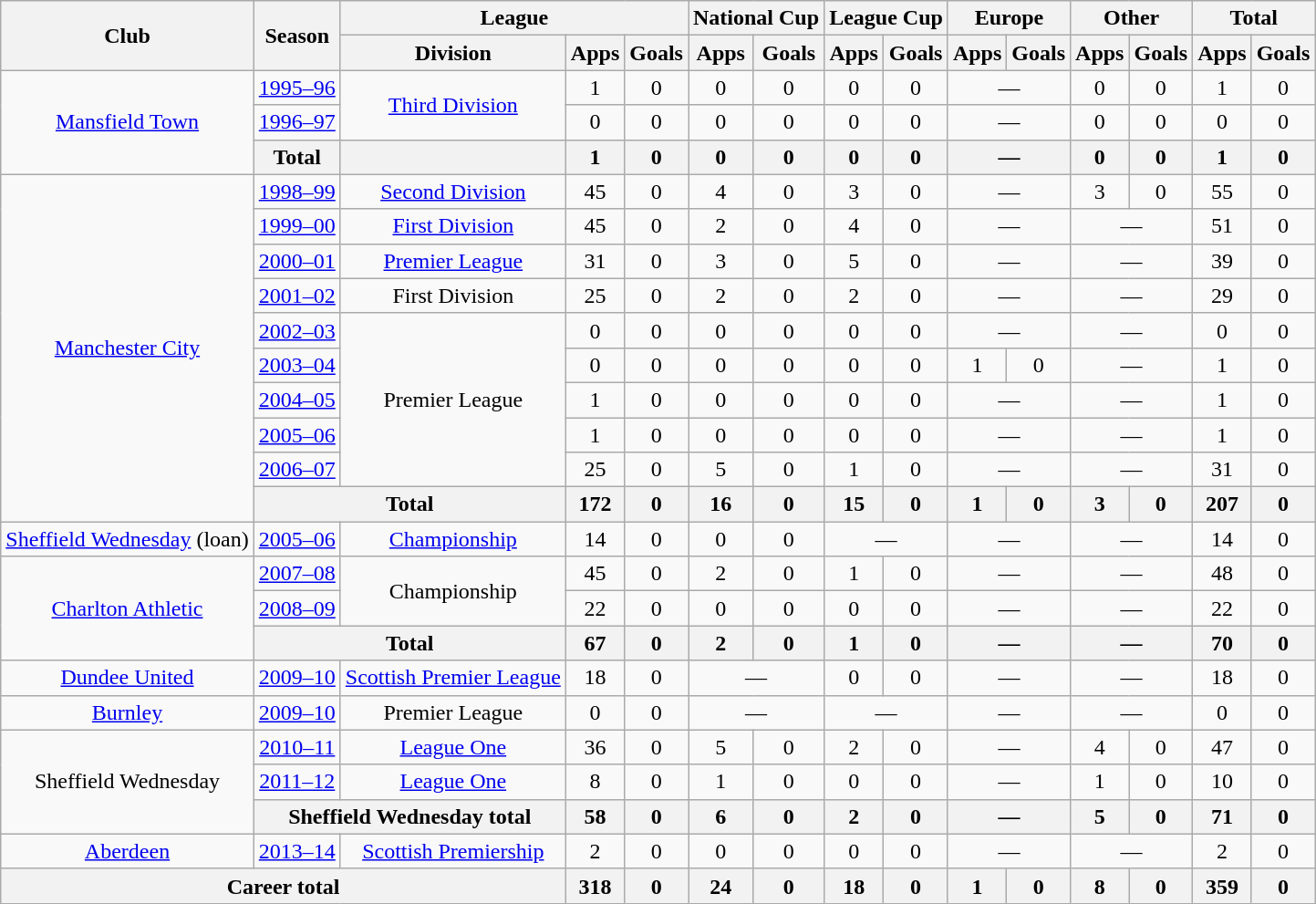<table class="wikitable" style="text-align:center">
<tr>
<th rowspan="2">Club</th>
<th rowspan="2">Season</th>
<th colspan="3">League</th>
<th colspan="2">National Cup</th>
<th colspan="2">League Cup</th>
<th colspan="2">Europe</th>
<th colspan="2">Other</th>
<th colspan="2">Total</th>
</tr>
<tr>
<th>Division</th>
<th>Apps</th>
<th>Goals</th>
<th>Apps</th>
<th>Goals</th>
<th>Apps</th>
<th>Goals</th>
<th>Apps</th>
<th>Goals</th>
<th>Apps</th>
<th>Goals</th>
<th>Apps</th>
<th>Goals</th>
</tr>
<tr>
<td rowspan="3"><a href='#'>Mansfield Town</a></td>
<td><a href='#'>1995–96</a></td>
<td rowspan="2"><a href='#'>Third Division</a></td>
<td>1</td>
<td>0</td>
<td>0</td>
<td>0</td>
<td>0</td>
<td>0</td>
<td colspan="2">—</td>
<td>0</td>
<td>0</td>
<td>1</td>
<td>0</td>
</tr>
<tr>
<td><a href='#'>1996–97</a></td>
<td>0</td>
<td>0</td>
<td>0</td>
<td>0</td>
<td>0</td>
<td>0</td>
<td colspan="2">—</td>
<td>0</td>
<td>0</td>
<td>0</td>
<td>0</td>
</tr>
<tr>
<th>Total</th>
<th></th>
<th>1</th>
<th>0</th>
<th>0</th>
<th>0</th>
<th>0</th>
<th>0</th>
<th colspan="2">—</th>
<th>0</th>
<th>0</th>
<th>1</th>
<th>0</th>
</tr>
<tr>
<td rowspan="10"><a href='#'>Manchester City</a></td>
<td><a href='#'>1998–99</a></td>
<td><a href='#'>Second Division</a></td>
<td>45</td>
<td>0</td>
<td>4</td>
<td>0</td>
<td>3</td>
<td>0</td>
<td colspan="2">—</td>
<td>3</td>
<td>0</td>
<td>55</td>
<td>0</td>
</tr>
<tr>
<td><a href='#'>1999–00</a></td>
<td><a href='#'>First Division</a></td>
<td>45</td>
<td>0</td>
<td>2</td>
<td>0</td>
<td>4</td>
<td>0</td>
<td colspan="2">—</td>
<td colspan="2">—</td>
<td>51</td>
<td>0</td>
</tr>
<tr>
<td><a href='#'>2000–01</a></td>
<td><a href='#'>Premier League</a></td>
<td>31</td>
<td>0</td>
<td>3</td>
<td>0</td>
<td>5</td>
<td>0</td>
<td colspan="2">—</td>
<td colspan="2">—</td>
<td>39</td>
<td>0</td>
</tr>
<tr>
<td><a href='#'>2001–02</a></td>
<td>First Division</td>
<td>25</td>
<td>0</td>
<td>2</td>
<td>0</td>
<td>2</td>
<td>0</td>
<td colspan="2">—</td>
<td colspan="2">—</td>
<td>29</td>
<td>0</td>
</tr>
<tr>
<td><a href='#'>2002–03</a></td>
<td rowspan="5">Premier League</td>
<td>0</td>
<td>0</td>
<td>0</td>
<td>0</td>
<td>0</td>
<td>0</td>
<td colspan="2">—</td>
<td colspan="2">—</td>
<td>0</td>
<td>0</td>
</tr>
<tr>
<td><a href='#'>2003–04</a></td>
<td>0</td>
<td>0</td>
<td>0</td>
<td>0</td>
<td>0</td>
<td>0</td>
<td>1</td>
<td>0</td>
<td colspan="2">—</td>
<td>1</td>
<td>0</td>
</tr>
<tr>
<td><a href='#'>2004–05</a></td>
<td>1</td>
<td>0</td>
<td>0</td>
<td>0</td>
<td>0</td>
<td>0</td>
<td colspan="2">—</td>
<td colspan="2">—</td>
<td>1</td>
<td>0</td>
</tr>
<tr>
<td><a href='#'>2005–06</a></td>
<td>1</td>
<td>0</td>
<td>0</td>
<td>0</td>
<td>0</td>
<td>0</td>
<td colspan="2">—</td>
<td colspan="2">—</td>
<td>1</td>
<td>0</td>
</tr>
<tr>
<td><a href='#'>2006–07</a></td>
<td>25</td>
<td>0</td>
<td>5</td>
<td>0</td>
<td>1</td>
<td>0</td>
<td colspan="2">—</td>
<td colspan="2">—</td>
<td>31</td>
<td>0</td>
</tr>
<tr>
<th colspan="2">Total</th>
<th>172</th>
<th>0</th>
<th>16</th>
<th>0</th>
<th>15</th>
<th>0</th>
<th>1</th>
<th>0</th>
<th>3</th>
<th>0</th>
<th>207</th>
<th>0</th>
</tr>
<tr>
<td><a href='#'>Sheffield Wednesday</a> (loan)</td>
<td><a href='#'>2005–06</a></td>
<td><a href='#'>Championship</a></td>
<td>14</td>
<td>0</td>
<td>0</td>
<td>0</td>
<td colspan="2">—</td>
<td colspan="2">—</td>
<td colspan="2">—</td>
<td>14</td>
<td>0</td>
</tr>
<tr>
<td rowspan="3"><a href='#'>Charlton Athletic</a></td>
<td><a href='#'>2007–08</a></td>
<td rowspan="2">Championship</td>
<td>45</td>
<td>0</td>
<td>2</td>
<td>0</td>
<td>1</td>
<td>0</td>
<td colspan="2">—</td>
<td colspan="2">—</td>
<td>48</td>
<td>0</td>
</tr>
<tr>
<td><a href='#'>2008–09</a></td>
<td>22</td>
<td>0</td>
<td>0</td>
<td>0</td>
<td>0</td>
<td>0</td>
<td colspan="2">—</td>
<td colspan="2">—</td>
<td>22</td>
<td>0</td>
</tr>
<tr>
<th colspan="2">Total</th>
<th>67</th>
<th>0</th>
<th>2</th>
<th>0</th>
<th>1</th>
<th>0</th>
<th colspan="2">—</th>
<th colspan="2">—</th>
<th>70</th>
<th>0</th>
</tr>
<tr>
<td><a href='#'>Dundee United</a></td>
<td><a href='#'>2009–10</a></td>
<td><a href='#'>Scottish Premier League</a></td>
<td>18</td>
<td>0</td>
<td colspan="2">—</td>
<td>0</td>
<td>0</td>
<td colspan="2">—</td>
<td colspan="2">—</td>
<td>18</td>
<td>0</td>
</tr>
<tr>
<td><a href='#'>Burnley</a></td>
<td><a href='#'>2009–10</a></td>
<td>Premier League</td>
<td>0</td>
<td>0</td>
<td colspan="2">—</td>
<td colspan="2">—</td>
<td colspan="2">—</td>
<td colspan="2">—</td>
<td>0</td>
<td>0</td>
</tr>
<tr>
<td rowspan="3">Sheffield Wednesday</td>
<td><a href='#'>2010–11</a></td>
<td><a href='#'>League One</a></td>
<td>36</td>
<td>0</td>
<td>5</td>
<td>0</td>
<td>2</td>
<td>0</td>
<td colspan="2">—</td>
<td>4</td>
<td>0</td>
<td>47</td>
<td>0</td>
</tr>
<tr>
<td><a href='#'>2011–12</a></td>
<td><a href='#'>League One</a></td>
<td>8</td>
<td>0</td>
<td>1</td>
<td>0</td>
<td>0</td>
<td>0</td>
<td colspan="2">—</td>
<td>1</td>
<td>0</td>
<td>10</td>
<td>0</td>
</tr>
<tr>
<th colspan="2">Sheffield Wednesday total</th>
<th>58</th>
<th>0</th>
<th>6</th>
<th>0</th>
<th>2</th>
<th>0</th>
<th colspan="2">—</th>
<th>5</th>
<th>0</th>
<th>71</th>
<th>0</th>
</tr>
<tr>
<td><a href='#'>Aberdeen</a></td>
<td><a href='#'>2013–14</a></td>
<td><a href='#'>Scottish Premiership</a></td>
<td>2</td>
<td>0</td>
<td>0</td>
<td>0</td>
<td>0</td>
<td>0</td>
<td colspan="2">—</td>
<td colspan="2">—</td>
<td>2</td>
<td>0</td>
</tr>
<tr>
<th colspan="3">Career total</th>
<th>318</th>
<th>0</th>
<th>24</th>
<th>0</th>
<th>18</th>
<th>0</th>
<th>1</th>
<th>0</th>
<th>8</th>
<th>0</th>
<th>359</th>
<th>0</th>
</tr>
</table>
